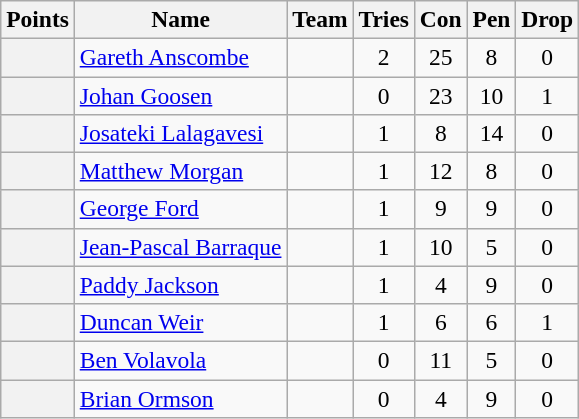<table class="wikitable sortable" style="text-align:center; font-size:98%;">
<tr>
<th>Points</th>
<th>Name</th>
<th>Team</th>
<th>Tries</th>
<th>Con</th>
<th>Pen</th>
<th>Drop</th>
</tr>
<tr>
<th></th>
<td align="left"><a href='#'>Gareth Anscombe</a></td>
<td align="left"></td>
<td>2</td>
<td>25</td>
<td>8</td>
<td>0</td>
</tr>
<tr>
<th></th>
<td align="left"><a href='#'>Johan Goosen</a></td>
<td align="left"></td>
<td>0</td>
<td>23</td>
<td>10</td>
<td>1</td>
</tr>
<tr>
<th></th>
<td align="left"><a href='#'>Josateki Lalagavesi</a></td>
<td align="left"></td>
<td>1</td>
<td>8</td>
<td>14</td>
<td>0</td>
</tr>
<tr>
<th></th>
<td align="left"><a href='#'>Matthew Morgan</a></td>
<td align="left"></td>
<td>1</td>
<td>12</td>
<td>8</td>
<td>0</td>
</tr>
<tr>
<th></th>
<td align="left"><a href='#'>George Ford</a></td>
<td align="left"></td>
<td>1</td>
<td>9</td>
<td>9</td>
<td>0</td>
</tr>
<tr>
<th></th>
<td align="left"><a href='#'>Jean-Pascal Barraque</a></td>
<td align="left"></td>
<td>1</td>
<td>10</td>
<td>5</td>
<td>0</td>
</tr>
<tr>
<th></th>
<td align="left"><a href='#'>Paddy Jackson</a></td>
<td align="left"></td>
<td>1</td>
<td>4</td>
<td>9</td>
<td>0</td>
</tr>
<tr>
<th></th>
<td align="left"><a href='#'>Duncan Weir</a></td>
<td align="left"></td>
<td>1</td>
<td>6</td>
<td>6</td>
<td>1</td>
</tr>
<tr>
<th></th>
<td align="left"><a href='#'>Ben Volavola</a></td>
<td align="left"></td>
<td>0</td>
<td>11</td>
<td>5</td>
<td>0</td>
</tr>
<tr>
<th></th>
<td align="left"><a href='#'>Brian Ormson</a></td>
<td align="left"></td>
<td>0</td>
<td>4</td>
<td>9</td>
<td>0</td>
</tr>
</table>
